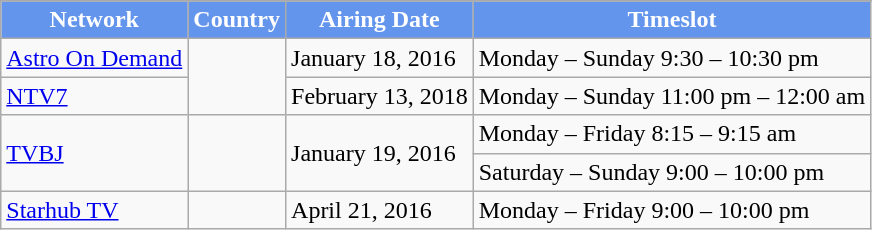<table class="wikitable">
<tr style="background:cornflowerblue; color:white" align="center">
</tr>
<tr>
<th style="background:cornflowerblue; color:white" align="center">Network</th>
<th style="background:cornflowerblue; color:white" align="center">Country</th>
<th style="background:cornflowerblue; color:white" align="center">Airing Date</th>
<th style="background:cornflowerblue; color:white" align="center">Timeslot</th>
</tr>
<tr>
<td><a href='#'>Astro On Demand</a></td>
<td rowspan=2></td>
<td>January 18, 2016</td>
<td>Monday – Sunday 9:30 – 10:30 pm</td>
</tr>
<tr>
<td><a href='#'>NTV7</a></td>
<td>February 13, 2018</td>
<td>Monday – Sunday 11:00 pm – 12:00 am</td>
</tr>
<tr>
<td rowspan="2"><a href='#'>TVBJ</a></td>
<td rowspan="2"></td>
<td rowspan="2">January 19, 2016</td>
<td>Monday – Friday 8:15 – 9:15 am</td>
</tr>
<tr>
<td>Saturday – Sunday 9:00 – 10:00 pm</td>
</tr>
<tr>
<td><a href='#'>Starhub TV</a></td>
<td></td>
<td>April 21, 2016</td>
<td>Monday – Friday 9:00 – 10:00 pm</td>
</tr>
</table>
